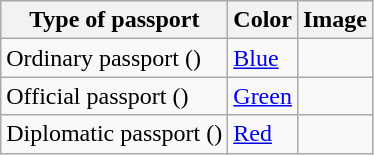<table class="wikitable">
<tr>
<th scope="col">Type of passport</th>
<th scope="col">Color</th>
<th scope="col">Image</th>
</tr>
<tr>
<td scope="row">Ordinary passport ()</td>
<td><a href='#'>Blue</a></td>
<td></td>
</tr>
<tr>
<td scope="row">Official passport ()</td>
<td><a href='#'>Green</a></td>
<td></td>
</tr>
<tr>
<td scope="row">Diplomatic passport ()</td>
<td><a href='#'>Red</a></td>
<td></td>
</tr>
</table>
